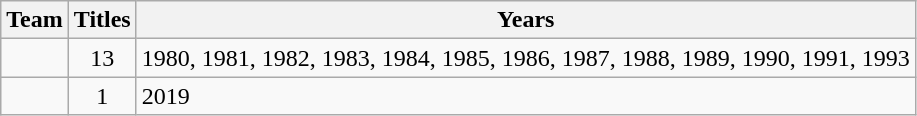<table class="wikitable sortable" style="text-align:center">
<tr>
<th>Team</th>
<th>Titles</th>
<th>Years</th>
</tr>
<tr>
<td style=><em></em></td>
<td>13</td>
<td align=left>1980, 1981, 1982, 1983, 1984, 1985, 1986, 1987, 1988, 1989, 1990, 1991, 1993</td>
</tr>
<tr>
<td style=><em></em></td>
<td>1</td>
<td align=left>2019</td>
</tr>
</table>
